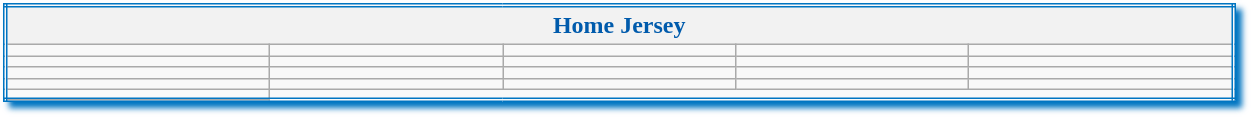<table class="wikitable mw-collapsible mw-collapsed" style="width:65%; border:double #0075c2; box-shadow: 4px 4px 4px #0075c2;">
<tr style="color:#005BAC; font-weight:bold;">
<th colspan=5>Home Jersey</th>
</tr>
<tr>
<td></td>
<td></td>
<td></td>
<td></td>
<td></td>
</tr>
<tr>
<td></td>
<td></td>
<td></td>
<td></td>
<td></td>
</tr>
<tr>
<td></td>
<td></td>
<td></td>
<td></td>
<td></td>
</tr>
<tr>
<td></td>
<td></td>
<td></td>
<td></td>
<td></td>
</tr>
<tr>
<td></td>
</tr>
<tr>
</tr>
</table>
